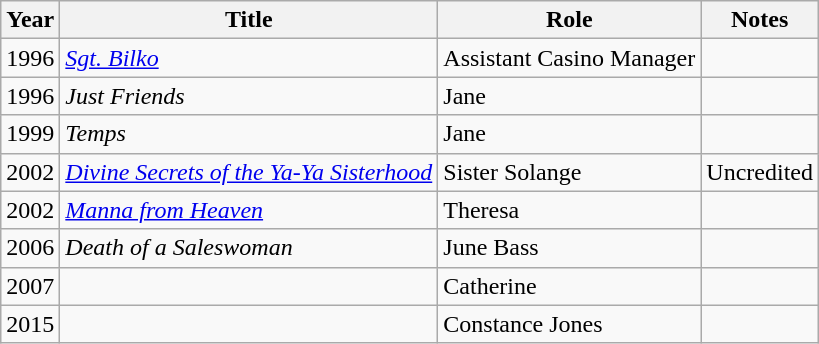<table class="wikitable sortable">
<tr>
<th>Year</th>
<th>Title</th>
<th>Role</th>
<th class="unsortable">Notes</th>
</tr>
<tr>
<td>1996</td>
<td><em><a href='#'>Sgt. Bilko</a></em></td>
<td>Assistant Casino Manager</td>
<td></td>
</tr>
<tr>
<td>1996</td>
<td><em>Just Friends</em></td>
<td>Jane</td>
<td></td>
</tr>
<tr>
<td>1999</td>
<td><em>Temps</em></td>
<td>Jane</td>
<td></td>
</tr>
<tr>
<td>2002</td>
<td><em><a href='#'>Divine Secrets of the Ya-Ya Sisterhood</a></em></td>
<td>Sister Solange</td>
<td>Uncredited</td>
</tr>
<tr>
<td>2002</td>
<td><em><a href='#'>Manna from Heaven</a></em></td>
<td>Theresa</td>
<td></td>
</tr>
<tr>
<td>2006</td>
<td><em>Death of a Saleswoman</em></td>
<td>June Bass</td>
<td></td>
</tr>
<tr>
<td>2007</td>
<td><em></em></td>
<td>Catherine</td>
<td></td>
</tr>
<tr>
<td>2015</td>
<td><em></em></td>
<td>Constance Jones</td>
<td></td>
</tr>
</table>
